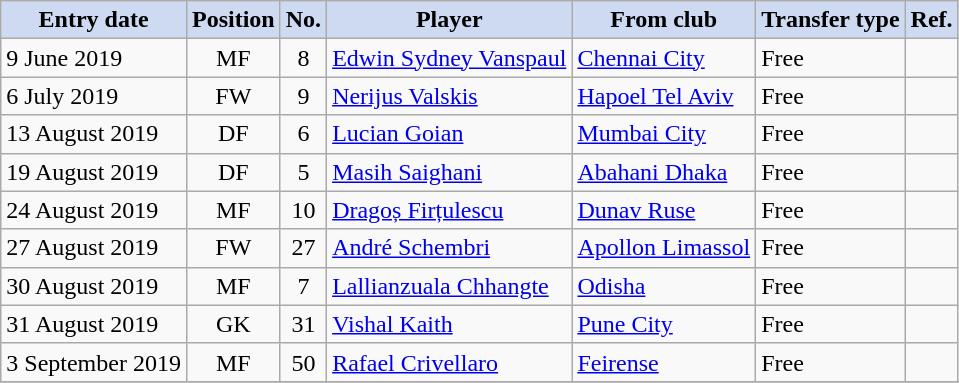<table class="wikitable sortable">
<tr>
<th style="background:#CEDAF2; color:Black;"><strong>Entry date</strong></th>
<th style="background:#CEDAF2; color:Black;"><strong>Position</strong></th>
<th style="background:#CEDAF2; color:Black;"><strong>No.</strong></th>
<th style="background:#CEDAF2; color:Black;"><strong>Player</strong></th>
<th style="background:#CEDAF2; color:Black;"><strong>From club</strong></th>
<th style="background:#CEDAF2; color:Black;"><strong>Transfer type</strong></th>
<th style="background:#CEDAF2; color:Black;"><strong>Ref.</strong></th>
</tr>
<tr>
<td>9 June 2019</td>
<td style="text-align:center;">MF</td>
<td style="text-align:center;">8</td>
<td style="text-align:left;"> <a href='#'>Edwin Sydney Vanspaul</a></td>
<td style="text-align:left;"> <a href='#'>Chennai City</a></td>
<td>Free</td>
<td></td>
</tr>
<tr>
<td>6 July 2019</td>
<td style="text-align:center;">FW</td>
<td style="text-align:center;">9</td>
<td style="text-align:left;"> <a href='#'>Nerijus Valskis</a></td>
<td style="text-align:left;"> <a href='#'>Hapoel Tel Aviv</a></td>
<td>Free</td>
<td></td>
</tr>
<tr>
<td>13 August 2019</td>
<td style="text-align:center;">DF</td>
<td style="text-align:center;">6</td>
<td style="text-align:left;"> <a href='#'>Lucian Goian</a></td>
<td style="text-align:left;"> <a href='#'>Mumbai City</a></td>
<td>Free</td>
<td></td>
</tr>
<tr>
<td>19 August 2019</td>
<td style="text-align:center;">DF</td>
<td style="text-align:center;">5</td>
<td style="text-align:left;"> <a href='#'>Masih Saighani</a></td>
<td style="text-align:left;"> <a href='#'>Abahani Dhaka</a></td>
<td>Free</td>
<td></td>
</tr>
<tr>
<td>24 August 2019</td>
<td style="text-align:center;">MF</td>
<td style="text-align:center;">10</td>
<td style="text-align:left;"> <a href='#'>Dragoș Firțulescu</a></td>
<td style="text-align:left;"> <a href='#'>Dunav Ruse</a></td>
<td>Free</td>
<td></td>
</tr>
<tr>
<td>27 August 2019</td>
<td style="text-align:center;">FW</td>
<td style="text-align:center;">27</td>
<td style="text-align:left;"> <a href='#'>André Schembri</a></td>
<td style="text-align:left;"> <a href='#'>Apollon Limassol</a></td>
<td>Free</td>
<td></td>
</tr>
<tr>
<td>30 August 2019</td>
<td style="text-align:center;">MF</td>
<td style="text-align:center;">7</td>
<td style="text-align:left;"> <a href='#'>Lallianzuala Chhangte</a></td>
<td style="text-align:left;"> <a href='#'>Odisha</a></td>
<td>Free</td>
<td></td>
</tr>
<tr>
<td>31 August 2019</td>
<td style="text-align:center;">GK</td>
<td style="text-align:center;">31</td>
<td style="text-align:left;"> <a href='#'>Vishal Kaith</a></td>
<td style="text-align:left;"> <a href='#'>Pune City</a></td>
<td>Free</td>
<td></td>
</tr>
<tr>
<td>3 September 2019</td>
<td style="text-align:center;">MF</td>
<td style="text-align:center;">50</td>
<td style="text-align:left;"> <a href='#'>Rafael Crivellaro</a></td>
<td style="text-align:left;"> <a href='#'>Feirense</a></td>
<td>Free</td>
<td></td>
</tr>
<tr>
</tr>
</table>
